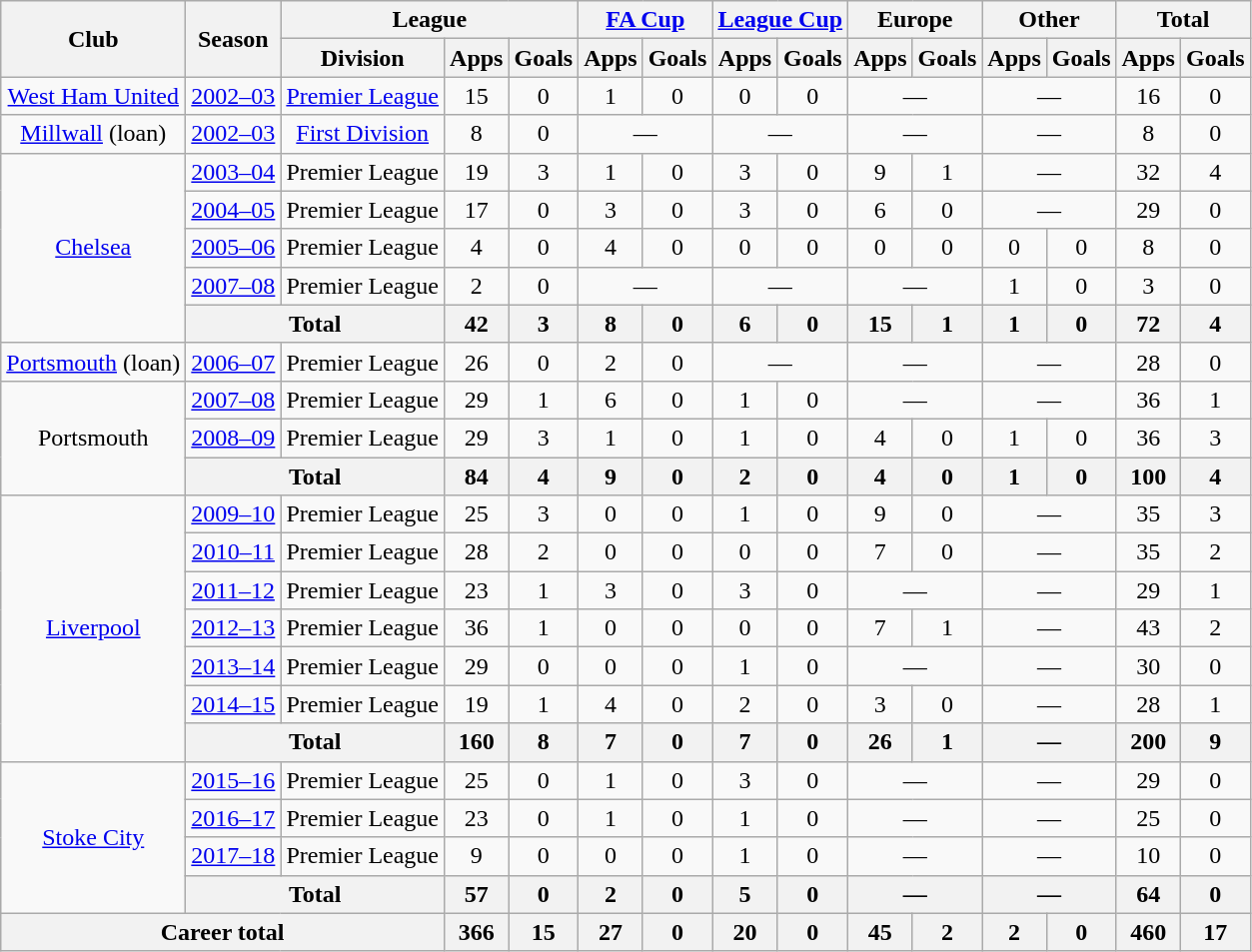<table class=wikitable style="text-align: center;">
<tr>
<th rowspan=2>Club</th>
<th rowspan=2>Season</th>
<th colspan=3>League</th>
<th colspan=2><a href='#'>FA Cup</a></th>
<th colspan=2><a href='#'>League Cup</a></th>
<th colspan=2>Europe</th>
<th colspan=2>Other</th>
<th colspan=2>Total</th>
</tr>
<tr>
<th>Division</th>
<th>Apps</th>
<th>Goals</th>
<th>Apps</th>
<th>Goals</th>
<th>Apps</th>
<th>Goals</th>
<th>Apps</th>
<th>Goals</th>
<th>Apps</th>
<th>Goals</th>
<th>Apps</th>
<th>Goals</th>
</tr>
<tr>
<td><a href='#'>West Ham United</a></td>
<td><a href='#'>2002–03</a></td>
<td><a href='#'>Premier League</a></td>
<td>15</td>
<td>0</td>
<td>1</td>
<td>0</td>
<td>0</td>
<td>0</td>
<td colspan=2>—</td>
<td colspan=2>—</td>
<td>16</td>
<td>0</td>
</tr>
<tr>
<td><a href='#'>Millwall</a> (loan)</td>
<td><a href='#'>2002–03</a></td>
<td><a href='#'>First Division</a></td>
<td>8</td>
<td>0</td>
<td colspan=2>—</td>
<td colspan=2>—</td>
<td colspan=2>—</td>
<td colspan=2>—</td>
<td>8</td>
<td>0</td>
</tr>
<tr>
<td rowspan=5><a href='#'>Chelsea</a></td>
<td><a href='#'>2003–04</a></td>
<td>Premier League</td>
<td>19</td>
<td>3</td>
<td>1</td>
<td>0</td>
<td>3</td>
<td>0</td>
<td>9</td>
<td>1</td>
<td colspan=2>—</td>
<td>32</td>
<td>4</td>
</tr>
<tr>
<td><a href='#'>2004–05</a></td>
<td>Premier League</td>
<td>17</td>
<td>0</td>
<td>3</td>
<td>0</td>
<td>3</td>
<td>0</td>
<td>6</td>
<td>0</td>
<td colspan=2>—</td>
<td>29</td>
<td>0</td>
</tr>
<tr>
<td><a href='#'>2005–06</a></td>
<td>Premier League</td>
<td>4</td>
<td>0</td>
<td>4</td>
<td>0</td>
<td>0</td>
<td>0</td>
<td>0</td>
<td>0</td>
<td>0</td>
<td>0</td>
<td>8</td>
<td>0</td>
</tr>
<tr>
<td><a href='#'>2007–08</a></td>
<td>Premier League</td>
<td>2</td>
<td>0</td>
<td colspan=2>—</td>
<td colspan=2>—</td>
<td colspan=2>—</td>
<td>1</td>
<td>0</td>
<td>3</td>
<td>0</td>
</tr>
<tr>
<th colspan=2>Total</th>
<th>42</th>
<th>3</th>
<th>8</th>
<th>0</th>
<th>6</th>
<th>0</th>
<th>15</th>
<th>1</th>
<th>1</th>
<th>0</th>
<th>72</th>
<th>4</th>
</tr>
<tr>
<td><a href='#'>Portsmouth</a> (loan)</td>
<td><a href='#'>2006–07</a></td>
<td>Premier League</td>
<td>26</td>
<td>0</td>
<td>2</td>
<td>0</td>
<td colspan=2>—</td>
<td colspan=2>—</td>
<td colspan=2>—</td>
<td>28</td>
<td>0</td>
</tr>
<tr>
<td rowspan=3>Portsmouth</td>
<td><a href='#'>2007–08</a></td>
<td>Premier League</td>
<td>29</td>
<td>1</td>
<td>6</td>
<td>0</td>
<td>1</td>
<td>0</td>
<td colspan=2>—</td>
<td colspan=2>—</td>
<td>36</td>
<td>1</td>
</tr>
<tr>
<td><a href='#'>2008–09</a></td>
<td>Premier League</td>
<td>29</td>
<td>3</td>
<td>1</td>
<td>0</td>
<td>1</td>
<td>0</td>
<td>4</td>
<td>0</td>
<td>1</td>
<td>0</td>
<td>36</td>
<td>3</td>
</tr>
<tr>
<th colspan=2>Total</th>
<th>84</th>
<th>4</th>
<th>9</th>
<th>0</th>
<th>2</th>
<th>0</th>
<th>4</th>
<th>0</th>
<th>1</th>
<th>0</th>
<th>100</th>
<th>4</th>
</tr>
<tr>
<td rowspan=7><a href='#'>Liverpool</a></td>
<td><a href='#'>2009–10</a></td>
<td>Premier League</td>
<td>25</td>
<td>3</td>
<td>0</td>
<td>0</td>
<td>1</td>
<td>0</td>
<td>9</td>
<td>0</td>
<td colspan=2>—</td>
<td>35</td>
<td>3</td>
</tr>
<tr>
<td><a href='#'>2010–11</a></td>
<td>Premier League</td>
<td>28</td>
<td>2</td>
<td>0</td>
<td>0</td>
<td>0</td>
<td>0</td>
<td>7</td>
<td>0</td>
<td colspan=2>—</td>
<td>35</td>
<td>2</td>
</tr>
<tr>
<td><a href='#'>2011–12</a></td>
<td>Premier League</td>
<td>23</td>
<td>1</td>
<td>3</td>
<td>0</td>
<td>3</td>
<td>0</td>
<td colspan=2>—</td>
<td colspan=2>—</td>
<td>29</td>
<td>1</td>
</tr>
<tr>
<td><a href='#'>2012–13</a></td>
<td>Premier League</td>
<td>36</td>
<td>1</td>
<td>0</td>
<td>0</td>
<td>0</td>
<td>0</td>
<td>7</td>
<td>1</td>
<td colspan=2>—</td>
<td>43</td>
<td>2</td>
</tr>
<tr>
<td><a href='#'>2013–14</a></td>
<td>Premier League</td>
<td>29</td>
<td>0</td>
<td>0</td>
<td>0</td>
<td>1</td>
<td>0</td>
<td colspan=2>—</td>
<td colspan=2>—</td>
<td>30</td>
<td>0</td>
</tr>
<tr>
<td><a href='#'>2014–15</a></td>
<td>Premier League</td>
<td>19</td>
<td>1</td>
<td>4</td>
<td>0</td>
<td>2</td>
<td>0</td>
<td>3</td>
<td>0</td>
<td colspan=2>—</td>
<td>28</td>
<td>1</td>
</tr>
<tr>
<th colspan=2>Total</th>
<th>160</th>
<th>8</th>
<th>7</th>
<th>0</th>
<th>7</th>
<th>0</th>
<th>26</th>
<th>1</th>
<th colspan=2>—</th>
<th>200</th>
<th>9</th>
</tr>
<tr>
<td rowspan=4><a href='#'>Stoke City</a></td>
<td><a href='#'>2015–16</a></td>
<td>Premier League</td>
<td>25</td>
<td>0</td>
<td>1</td>
<td>0</td>
<td>3</td>
<td>0</td>
<td colspan=2>—</td>
<td colspan=2>—</td>
<td>29</td>
<td>0</td>
</tr>
<tr>
<td><a href='#'>2016–17</a></td>
<td>Premier League</td>
<td>23</td>
<td>0</td>
<td>1</td>
<td>0</td>
<td>1</td>
<td>0</td>
<td colspan=2>—</td>
<td colspan=2>—</td>
<td>25</td>
<td>0</td>
</tr>
<tr>
<td><a href='#'>2017–18</a></td>
<td>Premier League</td>
<td>9</td>
<td>0</td>
<td>0</td>
<td>0</td>
<td>1</td>
<td>0</td>
<td colspan=2>—</td>
<td colspan=2>—</td>
<td>10</td>
<td>0</td>
</tr>
<tr>
<th colspan=2>Total</th>
<th>57</th>
<th>0</th>
<th>2</th>
<th>0</th>
<th>5</th>
<th>0</th>
<th colspan=2>—</th>
<th colspan=2>—</th>
<th>64</th>
<th>0</th>
</tr>
<tr>
<th colspan=3>Career total</th>
<th>366</th>
<th>15</th>
<th>27</th>
<th>0</th>
<th>20</th>
<th>0</th>
<th>45</th>
<th>2</th>
<th>2</th>
<th>0</th>
<th>460</th>
<th>17</th>
</tr>
</table>
